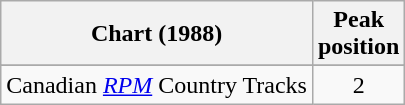<table class="wikitable sortable">
<tr>
<th align="left">Chart (1988)</th>
<th align="center">Peak<br>position</th>
</tr>
<tr>
</tr>
<tr>
<td align="left">Canadian <em><a href='#'>RPM</a></em> Country Tracks</td>
<td align="center">2</td>
</tr>
</table>
